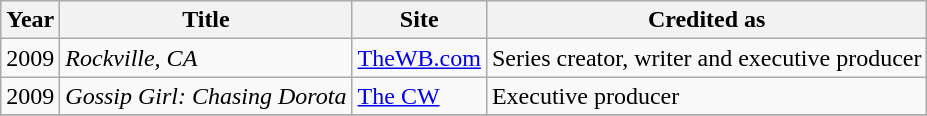<table class="wikitable plainrowheaders sortable">
<tr>
<th scope="col">Year</th>
<th scope="col">Title</th>
<th scope="col">Site</th>
<th scope="col">Credited as</th>
</tr>
<tr>
<td>2009</td>
<td><em>Rockville, CA</em></td>
<td><a href='#'>TheWB.com</a></td>
<td>Series creator, writer and executive producer</td>
</tr>
<tr>
<td>2009</td>
<td><em>Gossip Girl: Chasing Dorota</em></td>
<td><a href='#'>The CW</a></td>
<td>Executive producer</td>
</tr>
<tr>
</tr>
</table>
